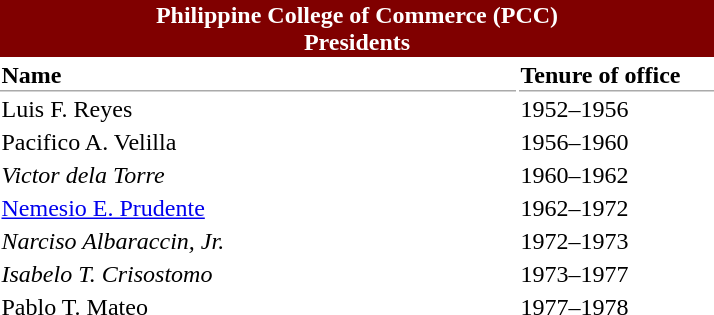<table class="toccolours" style="width:30em">
<tr>
<th colspan="2" style="text-align: center;background-color:#800000; color:#FFF;">Philippine College of Commerce (PCC)<br>Presidents</th>
</tr>
<tr style="white-space:nowrap;">
<th scope="col" style="text-align:left; border-bottom:#aaa 1px solid">Name</th>
<th scope="col" style="text-align:left; border-bottom:#aaa 1px solid; width:8em;">Tenure of office</th>
</tr>
<tr>
<td>Luis F. Reyes</td>
<td>1952–1956</td>
</tr>
<tr>
<td>Pacifico A. Velilla</td>
<td>1956–1960</td>
</tr>
<tr>
<td><em>Victor dela Torre</em></td>
<td>1960–1962</td>
</tr>
<tr>
<td><a href='#'>Nemesio E. Prudente</a></td>
<td>1962–1972</td>
</tr>
<tr>
<td><em>Narciso Albaraccin, Jr.</em></td>
<td>1972–1973</td>
</tr>
<tr>
<td><em>Isabelo T. Crisostomo</em></td>
<td>1973–1977</td>
</tr>
<tr>
<td>Pablo T. Mateo</td>
<td>1977–1978</td>
</tr>
</table>
